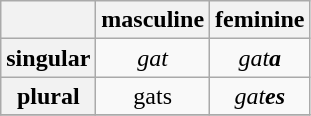<table class="wikitable" style="text-align:center;">
<tr>
<th></th>
<th>masculine</th>
<th>feminine</th>
</tr>
<tr>
<th>singular</th>
<td><em>gat</em></td>
<td><em>gat<strong>a<strong><em></td>
</tr>
<tr>
<th>plural</th>
<td></em>gat</strong>s</em></strong></td>
<td><em>gat<strong>es<strong><em></td>
</tr>
<tr>
</tr>
</table>
